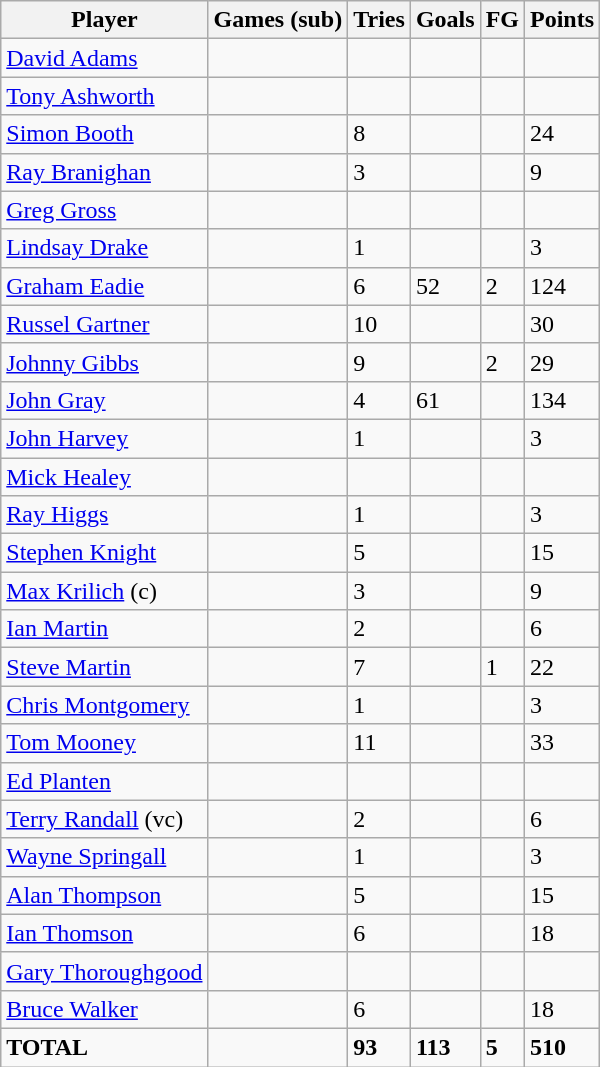<table class="wikitable" style="text-align:left;">
<tr>
<th>Player</th>
<th>Games (sub)</th>
<th>Tries</th>
<th>Goals</th>
<th>FG</th>
<th>Points</th>
</tr>
<tr>
<td> <a href='#'>David Adams</a></td>
<td></td>
<td></td>
<td></td>
<td></td>
<td></td>
</tr>
<tr>
<td> <a href='#'>Tony Ashworth</a></td>
<td></td>
<td></td>
<td></td>
<td></td>
<td></td>
</tr>
<tr>
<td> <a href='#'>Simon Booth</a></td>
<td></td>
<td>8</td>
<td></td>
<td></td>
<td>24</td>
</tr>
<tr>
<td> <a href='#'>Ray Branighan</a></td>
<td></td>
<td>3</td>
<td></td>
<td></td>
<td>9</td>
</tr>
<tr>
<td> <a href='#'>Greg Gross</a></td>
<td></td>
<td></td>
<td></td>
<td></td>
<td></td>
</tr>
<tr>
<td> <a href='#'>Lindsay Drake</a></td>
<td></td>
<td>1</td>
<td></td>
<td></td>
<td>3</td>
</tr>
<tr>
<td> <a href='#'>Graham Eadie</a></td>
<td></td>
<td>6</td>
<td>52</td>
<td>2</td>
<td>124</td>
</tr>
<tr>
<td> <a href='#'>Russel Gartner</a></td>
<td></td>
<td>10</td>
<td></td>
<td></td>
<td>30</td>
</tr>
<tr>
<td> <a href='#'>Johnny Gibbs</a></td>
<td></td>
<td>9</td>
<td></td>
<td>2</td>
<td>29</td>
</tr>
<tr>
<td> <a href='#'>John Gray</a></td>
<td></td>
<td>4</td>
<td>61</td>
<td></td>
<td>134</td>
</tr>
<tr>
<td> <a href='#'>John Harvey</a></td>
<td></td>
<td>1</td>
<td></td>
<td></td>
<td>3</td>
</tr>
<tr>
<td> <a href='#'>Mick Healey</a></td>
<td></td>
<td></td>
<td></td>
<td></td>
<td></td>
</tr>
<tr>
<td> <a href='#'>Ray Higgs</a></td>
<td></td>
<td>1</td>
<td></td>
<td></td>
<td>3</td>
</tr>
<tr>
<td> <a href='#'>Stephen Knight</a></td>
<td></td>
<td>5</td>
<td></td>
<td></td>
<td>15</td>
</tr>
<tr>
<td> <a href='#'>Max Krilich</a> (c)</td>
<td></td>
<td>3</td>
<td></td>
<td></td>
<td>9</td>
</tr>
<tr>
<td> <a href='#'>Ian Martin</a></td>
<td></td>
<td>2</td>
<td></td>
<td></td>
<td>6</td>
</tr>
<tr>
<td> <a href='#'>Steve Martin</a></td>
<td></td>
<td>7</td>
<td></td>
<td>1</td>
<td>22</td>
</tr>
<tr>
<td> <a href='#'>Chris Montgomery</a></td>
<td></td>
<td>1</td>
<td></td>
<td></td>
<td>3</td>
</tr>
<tr>
<td> <a href='#'>Tom Mooney</a></td>
<td></td>
<td>11</td>
<td></td>
<td></td>
<td>33</td>
</tr>
<tr>
<td> <a href='#'>Ed Planten</a></td>
<td></td>
<td></td>
<td></td>
<td></td>
<td></td>
</tr>
<tr>
<td> <a href='#'>Terry Randall</a> (vc)</td>
<td></td>
<td>2</td>
<td></td>
<td></td>
<td>6</td>
</tr>
<tr>
<td> <a href='#'>Wayne Springall</a></td>
<td></td>
<td>1</td>
<td></td>
<td></td>
<td>3</td>
</tr>
<tr>
<td> <a href='#'>Alan Thompson</a></td>
<td></td>
<td>5</td>
<td></td>
<td></td>
<td>15</td>
</tr>
<tr>
<td> <a href='#'>Ian Thomson</a></td>
<td></td>
<td>6</td>
<td></td>
<td></td>
<td>18</td>
</tr>
<tr>
<td> <a href='#'>Gary Thoroughgood</a></td>
<td></td>
<td></td>
<td></td>
<td></td>
<td></td>
</tr>
<tr>
<td> <a href='#'>Bruce Walker</a></td>
<td></td>
<td>6</td>
<td></td>
<td></td>
<td>18</td>
</tr>
<tr>
<td><strong>TOTAL</strong></td>
<td></td>
<td><strong>93</strong></td>
<td><strong>113</strong></td>
<td><strong>5</strong></td>
<td><strong>510</strong></td>
</tr>
</table>
